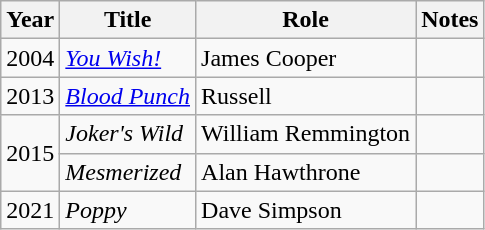<table class="wikitable sortable">
<tr>
<th>Year</th>
<th>Title</th>
<th>Role</th>
<th class="unsortable">Notes</th>
</tr>
<tr>
<td>2004</td>
<td><em><a href='#'>You Wish!</a></em></td>
<td>James Cooper</td>
<td></td>
</tr>
<tr>
<td>2013</td>
<td><em><a href='#'>Blood Punch</a></em></td>
<td>Russell</td>
<td></td>
</tr>
<tr>
<td rowspan="2">2015</td>
<td><em>Joker's Wild</em></td>
<td>William Remmington</td>
<td></td>
</tr>
<tr>
<td><em>Mesmerized</em></td>
<td>Alan Hawthrone</td>
<td></td>
</tr>
<tr>
<td>2021</td>
<td><em>Poppy</em></td>
<td>Dave Simpson</td>
</tr>
</table>
